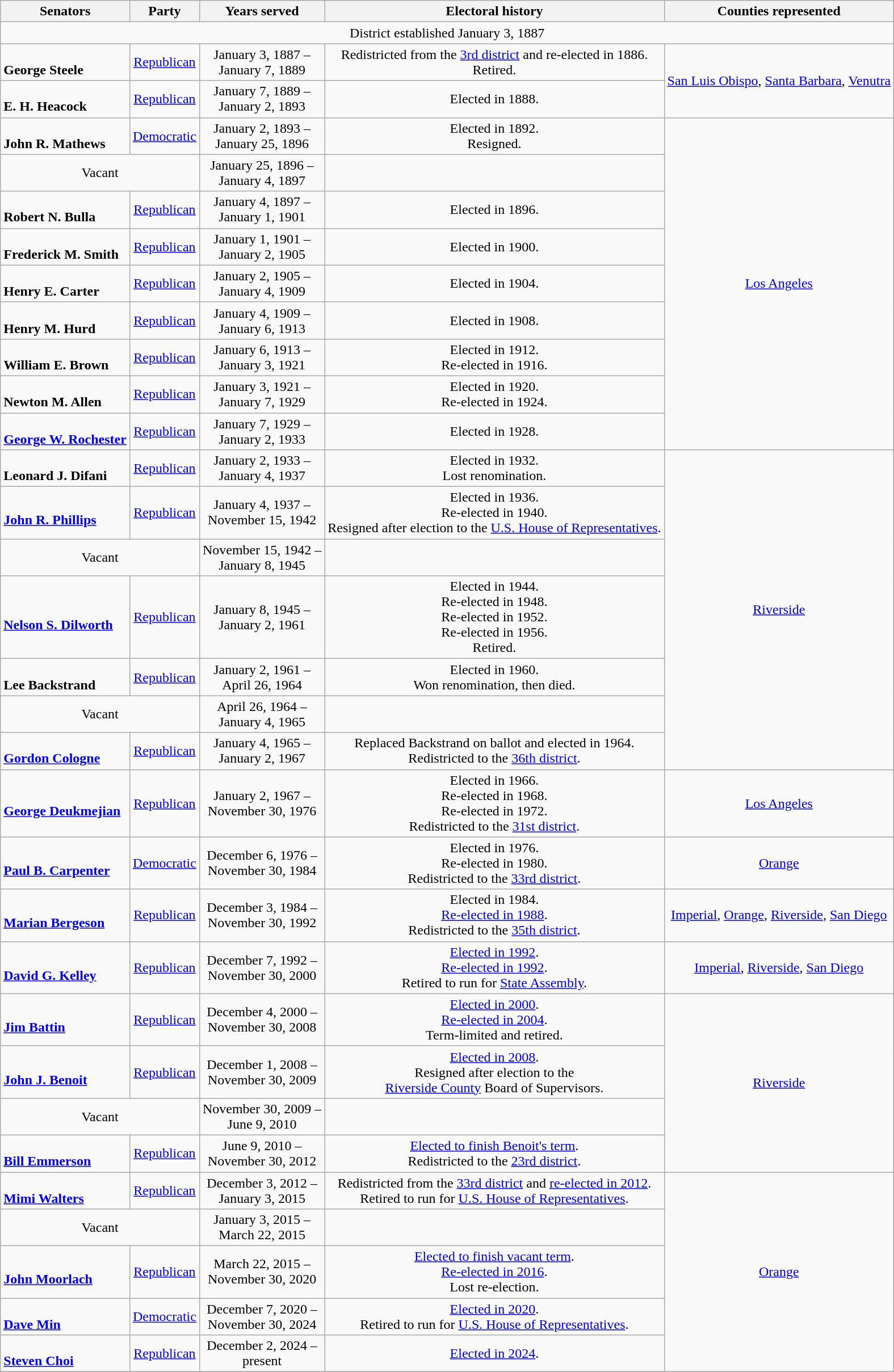<table class=wikitable style="text-align:center">
<tr>
<th>Senators</th>
<th>Party</th>
<th>Years served</th>
<th>Electoral history</th>
<th>Counties represented</th>
</tr>
<tr>
<td colspan=5>District established January 3, 1887</td>
</tr>
<tr>
<td align=left><br><strong>George Steele</strong><br></td>
<td><a href='#'>Republican</a></td>
<td>January 3, 1887 – <br>January 7, 1889</td>
<td>Redistricted from the <a href='#'>3rd district</a> and re-elected in 1886. <br> Retired.</td>
<td rowspan="2"><a href='#'>San Luis Obispo</a>, <a href='#'>Santa Barbara</a>, <a href='#'>Venutra</a></td>
</tr>
<tr>
<td align=left><br><strong>E. H. Heacock</strong><br></td>
<td><a href='#'>Republican</a></td>
<td>January 7, 1889 – <br>January 2, 1893</td>
<td>Elected in 1888. <br> </td>
</tr>
<tr>
<td align=left><br><strong>John R. Mathews</strong><br></td>
<td><a href='#'>Democratic</a></td>
<td>January 2, 1893 – <br> January 25, 1896</td>
<td>Elected in 1892. <br> Resigned.</td>
<td rowspan="9"><a href='#'>Los Angeles</a></td>
</tr>
<tr>
<td colspan="2">Vacant</td>
<td>January 25, 1896 – <br>January 4, 1897</td>
<td></td>
</tr>
<tr>
<td align=left><br><strong>Robert N. Bulla</strong><br></td>
<td><a href='#'>Republican</a></td>
<td>January 4, 1897 – <br>January 1, 1901</td>
<td>Elected in 1896. <br> </td>
</tr>
<tr>
<td align=left><br><strong>Frederick M. Smith</strong><br></td>
<td><a href='#'>Republican</a></td>
<td>January 1, 1901 – <br>January 2, 1905</td>
<td>Elected in 1900. <br> </td>
</tr>
<tr>
<td align=left><br><strong>Henry E. Carter</strong><br></td>
<td><a href='#'>Republican</a></td>
<td>January 2, 1905 – <br>January 4, 1909</td>
<td>Elected in 1904. <br> </td>
</tr>
<tr>
<td align=left><br><strong>Henry M. Hurd</strong><br></td>
<td><a href='#'>Republican</a></td>
<td>January 4, 1909 – <br>January 6, 1913</td>
<td>Elected in 1908. <br> </td>
</tr>
<tr>
<td align=left><br><strong>William E. Brown</strong><br></td>
<td><a href='#'>Republican</a></td>
<td>January 6, 1913 – <br>January 3, 1921</td>
<td>Elected in 1912. <br> Re-elected in 1916. <br> </td>
</tr>
<tr>
<td align=left><br><strong>Newton M. Allen</strong><br></td>
<td><a href='#'>Republican</a></td>
<td>January 3, 1921 – <br>January 7, 1929</td>
<td>Elected in 1920. <br> Re-elected in 1924. <br> </td>
</tr>
<tr>
<td align=left><br><strong><a href='#'>George W. Rochester</a></strong><br></td>
<td><a href='#'>Republican</a></td>
<td>January 7, 1929 – <br>January 2, 1933</td>
<td>Elected in 1928. <br> </td>
</tr>
<tr>
<td align=left><br><strong>Leonard J. Difani</strong><br></td>
<td><a href='#'>Republican</a></td>
<td>January 2, 1933 – <br>January 4, 1937</td>
<td>Elected in 1932. <br> Lost renomination.</td>
<td rowspan="7"><a href='#'>Riverside</a></td>
</tr>
<tr>
<td align=left><br><strong><a href='#'>John R. Phillips</a></strong><br></td>
<td><a href='#'>Republican</a></td>
<td>January 4, 1937 – <br>November 15, 1942</td>
<td>Elected in 1936. <br> Re-elected in 1940. <br> Resigned after election to the <a href='#'>U.S. House of Representatives</a>.</td>
</tr>
<tr>
<td colspan="2">Vacant</td>
<td>November 15, 1942 – <br>January 8, 1945</td>
<td></td>
</tr>
<tr>
<td align=left><br><strong><a href='#'>Nelson S. Dilworth</a></strong><br></td>
<td><a href='#'>Republican</a></td>
<td>January 8, 1945 – <br>January 2, 1961</td>
<td>Elected in 1944. <br> Re-elected in 1948. <br> Re-elected in 1952. <br> Re-elected in 1956. <br> Retired.</td>
</tr>
<tr>
<td align=left><br><strong>Lee Backstrand</strong><br></td>
<td><a href='#'>Republican</a></td>
<td>January 2, 1961 – <br>April 26, 1964</td>
<td>Elected in 1960. <br> Won renomination, then died.</td>
</tr>
<tr>
<td colspan="2">Vacant</td>
<td>April 26, 1964 – <br> January 4, 1965</td>
<td></td>
</tr>
<tr>
<td align=left><br><strong><a href='#'>Gordon Cologne</a></strong><br></td>
<td><a href='#'>Republican</a></td>
<td>January 4, 1965 – <br>January 2, 1967</td>
<td>Replaced Backstrand on ballot and elected in 1964. <br> Redistricted to the <a href='#'>36th district</a>.</td>
</tr>
<tr>
<td align=left><br><strong><a href='#'>George Deukmejian</a></strong><br></td>
<td><a href='#'>Republican</a></td>
<td>January 2, 1967 – <br>November 30, 1976</td>
<td>Elected in 1966. <br> Re-elected in 1968. <br> Re-elected in 1972. <br> Redistricted to the <a href='#'>31st district</a>.</td>
<td><a href='#'>Los Angeles</a></td>
</tr>
<tr>
<td align=left><br><strong><a href='#'>Paul B. Carpenter</a></strong><br></td>
<td><a href='#'>Democratic</a></td>
<td>December 6, 1976 – <br>November 30, 1984</td>
<td>Elected in 1976. <br> Re-elected in 1980. <br> Redistricted to the <a href='#'>33rd district</a>.</td>
<td><a href='#'>Orange</a></td>
</tr>
<tr>
<td align=left><br><strong><a href='#'>Marian Bergeson</a></strong><br></td>
<td><a href='#'>Republican</a></td>
<td>December 3, 1984 – <br>November 30, 1992</td>
<td>Elected in 1984. <br> <a href='#'>Re-elected in 1988</a>. <br> Redistricted to the <a href='#'>35th district</a>.</td>
<td><a href='#'>Imperial</a>, <a href='#'>Orange</a>, <a href='#'>Riverside</a>, <a href='#'>San Diego</a></td>
</tr>
<tr>
<td align=left><br><strong><a href='#'>David G. Kelley</a></strong><br></td>
<td><a href='#'>Republican</a></td>
<td>December 7, 1992 – <br>November 30, 2000</td>
<td><a href='#'>Elected in 1992</a>. <br> <a href='#'>Re-elected in 1992</a>. <br> Retired to run for <a href='#'>State Assembly</a>.</td>
<td rowspan="2"><a href='#'>Imperial</a>, <a href='#'>Riverside</a>, <a href='#'>San Diego</a></td>
</tr>
<tr>
<td rowspan=2 align=left><br><strong><a href='#'>Jim Battin</a></strong><br></td>
<td rowspan=2 ><a href='#'>Republican</a></td>
<td rowspan=2>December 4, 2000 – <br>November 30, 2008</td>
<td rowspan="2"><a href='#'>Elected in 2000</a>. <br> <a href='#'>Re-elected in 2004</a>. <br> Term-limited and retired.</td>
</tr>
<tr>
<td rowspan="4"><a href='#'>Riverside</a></td>
</tr>
<tr>
<td align=left><br><strong><a href='#'>John J. Benoit</a></strong><br></td>
<td><a href='#'>Republican</a></td>
<td>December 1, 2008 – <br>November 30, 2009</td>
<td><a href='#'>Elected in 2008</a>. <br> Resigned after election to the <br> <a href='#'>Riverside County</a> Board of Supervisors.</td>
</tr>
<tr>
<td colspan="2">Vacant</td>
<td>November 30, 2009 – <br> June 9, 2010</td>
<td></td>
</tr>
<tr>
<td align=left><br><strong><a href='#'>Bill Emmerson</a></strong><br></td>
<td><a href='#'>Republican</a></td>
<td>June 9, 2010 – <br>November 30, 2012</td>
<td><a href='#'>Elected to finish Benoit's term</a>. <br> Redistricted to the <a href='#'>23rd district</a>.</td>
</tr>
<tr>
<td align=left><br><strong><a href='#'>Mimi Walters</a></strong><br></td>
<td><a href='#'>Republican</a></td>
<td>December 3, 2012 – <br>January 3, 2015</td>
<td>Redistricted from the <a href='#'>33rd district</a> and <a href='#'>re-elected in 2012</a>. <br> Retired to run for <a href='#'>U.S. House of Representatives</a>.</td>
<td rowspan="5"><a href='#'>Orange</a></td>
</tr>
<tr>
<td colspan="2">Vacant</td>
<td>January 3, 2015 – <br> March 22, 2015</td>
<td></td>
</tr>
<tr>
<td align=left><br><strong><a href='#'>John Moorlach</a></strong><br></td>
<td><a href='#'>Republican</a></td>
<td>March 22, 2015 – <br>November 30, 2020</td>
<td><a href='#'>Elected to finish vacant term</a>. <br> <a href='#'>Re-elected in 2016</a>. <br> Lost re-election.</td>
</tr>
<tr>
<td align=left><br><strong><a href='#'>Dave Min</a></strong><br></td>
<td><a href='#'>Democratic</a></td>
<td>December 7, 2020 – <br> November 30, 2024</td>
<td><a href='#'>Elected in 2020</a>. <br> Retired to run for <a href='#'>U.S. House of Representatives</a>.</td>
</tr>
<tr>
<td align=left><br><strong><a href='#'>Steven Choi</a></strong><br></td>
<td><a href='#'>Republican</a></td>
<td>December 2, 2024 – <br> present</td>
<td><a href='#'>Elected in 2024</a>.</td>
</tr>
<tr>
</tr>
</table>
